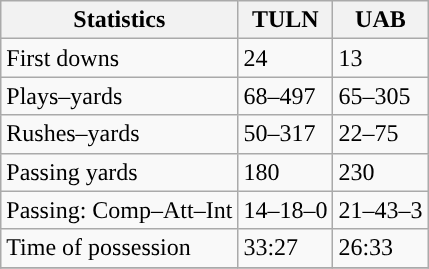<table class="wikitable" style="float: left;">
<tr>
<th>Statistics</th>
<th>TULN</th>
<th>UAB</th>
</tr>
<tr>
<td>First downs</td>
<td>24</td>
<td>13</td>
</tr>
<tr>
<td>Plays–yards</td>
<td>68–497</td>
<td>65–305</td>
</tr>
<tr>
<td>Rushes–yards</td>
<td>50–317</td>
<td>22–75</td>
</tr>
<tr>
<td>Passing yards</td>
<td>180</td>
<td>230</td>
</tr>
<tr>
<td>Passing: Comp–Att–Int</td>
<td>14–18–0</td>
<td>21–43–3</td>
</tr>
<tr>
<td>Time of possession</td>
<td>33:27</td>
<td>26:33</td>
</tr>
<tr>
</tr>
</table>
